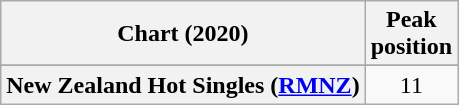<table class="wikitable plainrowheaders sortable" style="text-align:center">
<tr>
<th scope="col">Chart (2020)</th>
<th scope="col">Peak<br>position</th>
</tr>
<tr>
</tr>
<tr>
<th scope="row">New Zealand Hot Singles (<a href='#'>RMNZ</a>)</th>
<td>11</td>
</tr>
</table>
